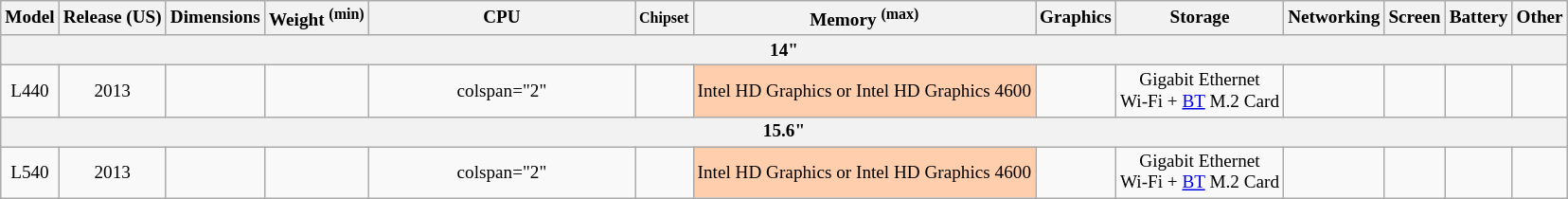<table class="wikitable" style="font-size: 80%; text-align: center; min-width: 80%;">
<tr>
<th>Model</th>
<th>Release (US)</th>
<th>Dimensions</th>
<th>Weight <sup>(min)</sup></th>
<th style="width:17%">CPU</th>
<th><small>Chipset</small></th>
<th>Memory <sup>(max)</sup></th>
<th>Graphics</th>
<th>Storage</th>
<th>Networking</th>
<th>Screen</th>
<th>Battery</th>
<th>Other</th>
</tr>
<tr>
<th colspan=13>14"</th>
</tr>
<tr>
<td>L440</td>
<td>2013</td>
<td></td>
<td></td>
<td>colspan="2" </td>
<td></td>
<td style="background:#ffcead;">Intel HD Graphics or Intel HD Graphics 4600</td>
<td></td>
<td>Gigabit Ethernet<br>Wi-Fi + <a href='#'>BT</a> M.2 Card<br><small></small></td>
<td></td>
<td></td>
<td></td>
</tr>
<tr>
<th colspan=13>15.6"</th>
</tr>
<tr>
<td>L540</td>
<td>2013</td>
<td></td>
<td></td>
<td>colspan="2" </td>
<td></td>
<td style="background:#ffcead;">Intel HD Graphics or Intel HD Graphics 4600</td>
<td></td>
<td>Gigabit Ethernet<br>Wi-Fi + <a href='#'>BT</a> M.2 Card<br><small></small></td>
<td></td>
<td></td>
<td></td>
</tr>
</table>
